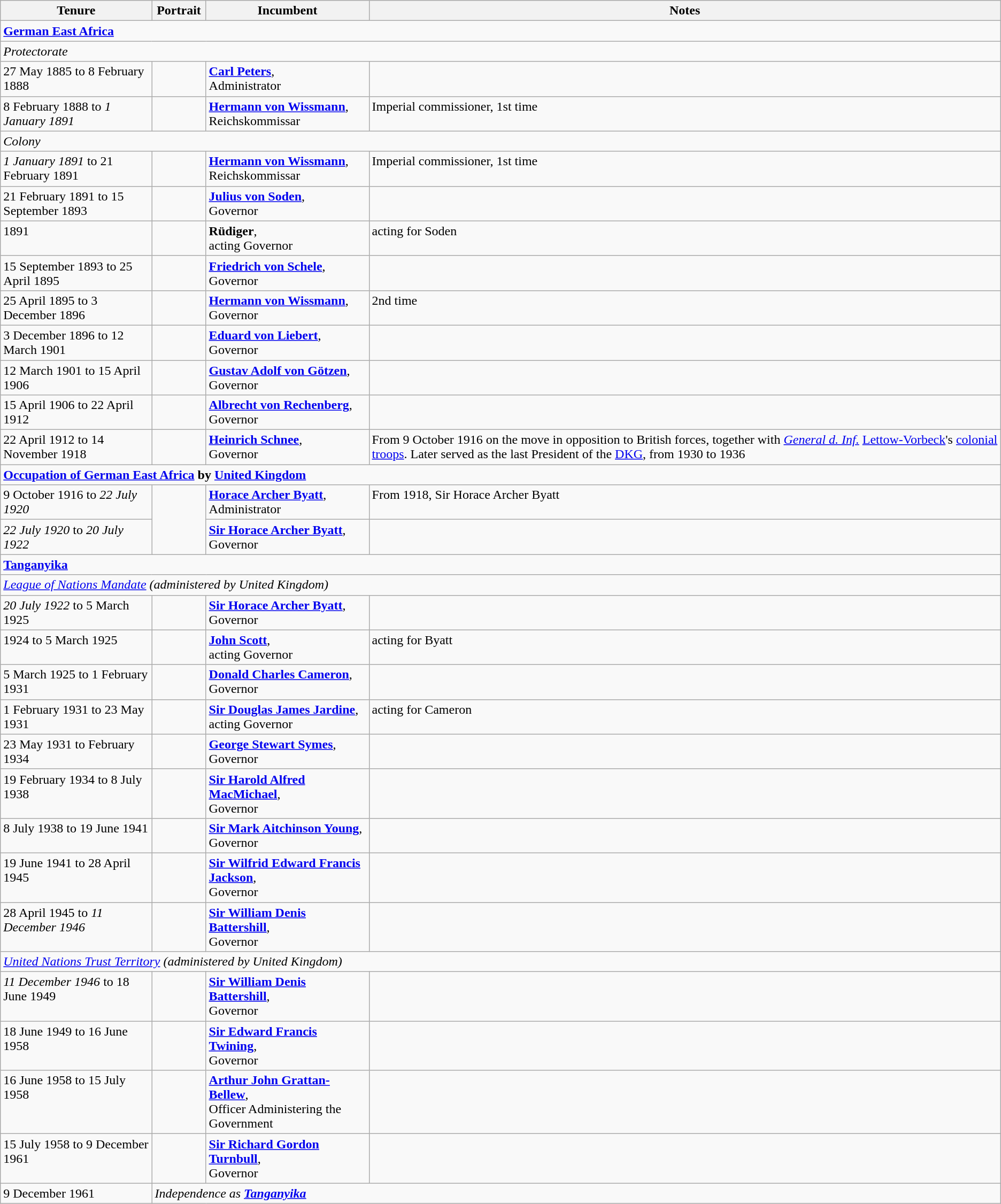<table class="wikitable">
<tr align=left>
<th>Tenure</th>
<th width=60px>Portrait</th>
<th>Incumbent</th>
<th>Notes</th>
</tr>
<tr valign=top>
<td colspan="4"><strong><a href='#'>German East Africa</a></strong></td>
</tr>
<tr valign=top>
<td colspan="4"><em>Protectorate</em></td>
</tr>
<tr valign=top>
<td>27 May 1885 to 8 February 1888</td>
<td></td>
<td><strong><a href='#'>Carl Peters</a></strong>, <br>Administrator</td>
<td></td>
</tr>
<tr valign=top>
<td>8 February 1888 to <em>1 January 1891</em></td>
<td></td>
<td><strong><a href='#'>Hermann von Wissmann</a></strong>, <br>Reichskommissar</td>
<td>Imperial commissioner, 1st time</td>
</tr>
<tr valign=top>
<td colspan="4"><em>Colony</em></td>
</tr>
<tr valign=top>
<td><em>1 January 1891</em> to 21 February 1891</td>
<td></td>
<td><strong><a href='#'>Hermann von Wissmann</a></strong>, <br>Reichskommissar</td>
<td>Imperial commissioner, 1st time</td>
</tr>
<tr valign=top>
<td>21 February 1891 to 15 September 1893</td>
<td></td>
<td><strong><a href='#'>Julius von Soden</a></strong>, <br>Governor</td>
<td></td>
</tr>
<tr valign=top>
<td>1891</td>
<td></td>
<td><strong>Rüdiger</strong>, <br>acting Governor</td>
<td>acting for Soden</td>
</tr>
<tr valign=top>
<td>15 September 1893 to 25 April 1895</td>
<td></td>
<td><strong><a href='#'>Friedrich von Schele</a></strong>, <br>Governor</td>
<td></td>
</tr>
<tr valign=top>
<td>25 April 1895 to 3 December 1896</td>
<td></td>
<td><strong><a href='#'>Hermann von Wissmann</a></strong>, <br>Governor</td>
<td>2nd time</td>
</tr>
<tr valign=top>
<td>3 December 1896 to 12 March 1901</td>
<td></td>
<td><strong><a href='#'>Eduard von Liebert</a></strong>, <br>Governor</td>
<td></td>
</tr>
<tr valign=top>
<td>12 March 1901 to 15 April 1906</td>
<td></td>
<td><strong><a href='#'>Gustav Adolf von Götzen</a></strong>, <br>Governor</td>
<td></td>
</tr>
<tr valign=top>
<td>15 April 1906 to 22 April 1912</td>
<td></td>
<td><strong><a href='#'>Albrecht von Rechenberg</a></strong>, <br>Governor</td>
<td></td>
</tr>
<tr valign=top>
<td>22 April 1912 to 14 November 1918</td>
<td></td>
<td><strong><a href='#'>Heinrich Schnee</a></strong>, <br>Governor</td>
<td>From 9 October 1916 on the move in opposition to British forces, together with <a href='#'><em>General d. Inf.</em></a> <a href='#'>Lettow-Vorbeck</a>'s <a href='#'>colonial troops</a>. Later served as the last President of the <a href='#'>DKG</a>, from 1930 to 1936</td>
</tr>
<tr valign=top>
<td colspan="4"><strong><a href='#'>Occupation of German East Africa</a> by <a href='#'>United Kingdom</a></strong></td>
</tr>
<tr valign=top>
<td>9 October 1916 to <em>22 July 1920</em></td>
<td rowspan=2></td>
<td><strong><a href='#'>Horace Archer Byatt</a></strong>, <br>Administrator</td>
<td>From 1918, Sir Horace Archer Byatt</td>
</tr>
<tr valign=top>
<td><em>22 July 1920</em> to <em>20 July 1922</em></td>
<td><strong><a href='#'>Sir Horace Archer Byatt</a></strong>, <br>Governor</td>
<td></td>
</tr>
<tr valign=top>
<td colspan="4"><strong><a href='#'>Tanganyika</a></strong></td>
</tr>
<tr valign=top>
<td colspan="4"><em><a href='#'>League of Nations Mandate</a> (administered by United Kingdom)</em></td>
</tr>
<tr valign=top>
<td><em>20 July 1922</em> to 5 March 1925</td>
<td></td>
<td><strong><a href='#'>Sir Horace Archer Byatt</a></strong>, <br>Governor</td>
<td></td>
</tr>
<tr valign=top>
<td>1924 to 5 March 1925</td>
<td></td>
<td><strong><a href='#'>John Scott</a></strong>, <br>acting Governor</td>
<td>acting for Byatt</td>
</tr>
<tr valign=top>
<td>5 March 1925 to 1 February 1931</td>
<td></td>
<td><strong><a href='#'>Donald Charles Cameron</a></strong>, <br>Governor</td>
<td></td>
</tr>
<tr valign=top>
<td>1 February 1931 to 23 May 1931</td>
<td></td>
<td><strong><a href='#'>Sir Douglas James Jardine</a></strong>, <br>acting Governor</td>
<td>acting for Cameron</td>
</tr>
<tr valign=top>
<td>23 May 1931 to February 1934</td>
<td></td>
<td><strong><a href='#'>George Stewart Symes</a></strong>, <br>Governor</td>
<td></td>
</tr>
<tr valign=top>
<td>19 February 1934 to 8 July 1938</td>
<td></td>
<td><strong><a href='#'>Sir Harold Alfred MacMichael</a></strong>, <br>Governor</td>
<td></td>
</tr>
<tr valign=top>
<td>8 July 1938 to 19 June 1941</td>
<td></td>
<td><strong><a href='#'>Sir Mark Aitchinson Young</a></strong>, <br>Governor</td>
<td></td>
</tr>
<tr valign=top>
<td>19 June 1941 to 28 April 1945</td>
<td></td>
<td><strong><a href='#'>Sir Wilfrid Edward Francis Jackson</a></strong>, <br>Governor</td>
<td></td>
</tr>
<tr valign=top>
<td>28 April 1945 to <em>11 December 1946</em></td>
<td></td>
<td><strong><a href='#'>Sir William Denis Battershill</a></strong>, <br>Governor</td>
<td></td>
</tr>
<tr valign=top>
<td colspan="4"><em><a href='#'>United Nations Trust Territory</a> (administered by United Kingdom)</em></td>
</tr>
<tr valign=top>
<td><em>11 December 1946</em> to 18 June 1949</td>
<td></td>
<td><strong><a href='#'>Sir William Denis Battershill</a></strong>, <br>Governor</td>
<td></td>
</tr>
<tr valign=top>
<td>18 June 1949 to 16 June 1958</td>
<td></td>
<td><strong><a href='#'>Sir Edward Francis Twining</a></strong>, <br>Governor</td>
<td></td>
</tr>
<tr valign=top>
<td>16 June 1958 to 15 July 1958</td>
<td></td>
<td><strong><a href='#'>Arthur John Grattan-Bellew</a></strong>, <br>Officer Administering the Government</td>
<td></td>
</tr>
<tr valign=top>
<td>15 July 1958 to 9 December 1961</td>
<td></td>
<td><strong><a href='#'>Sir Richard Gordon Turnbull</a></strong>, <br>Governor</td>
<td></td>
</tr>
<tr valign=top>
<td>9 December 1961</td>
<td colspan="3"><em>Independence as <strong><a href='#'>Tanganyika</a><strong><em></td>
</tr>
</table>
